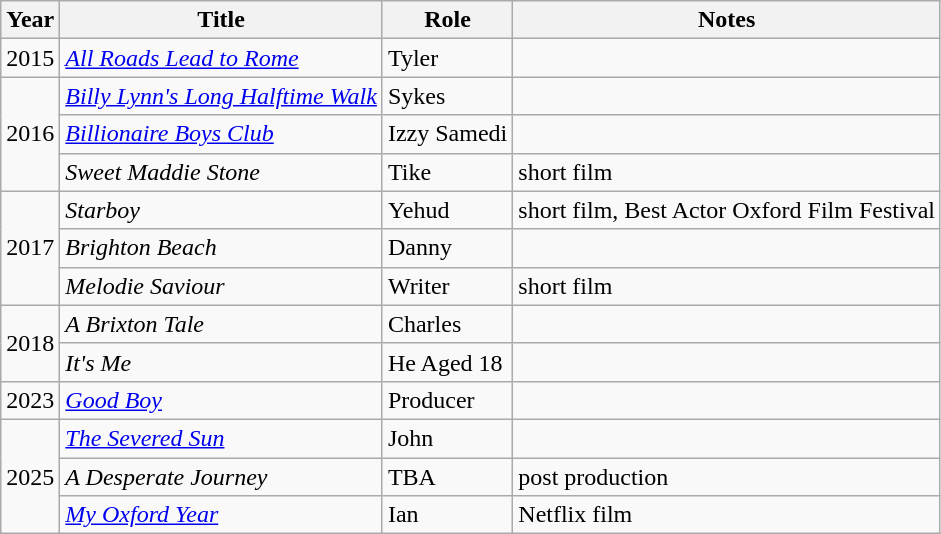<table class="wikitable plainrowheaders sortable">
<tr>
<th scope="col">Year</th>
<th scope="col">Title</th>
<th scope="col">Role</th>
<th scope="col" class="unsortable">Notes</th>
</tr>
<tr>
<td>2015</td>
<td><em><a href='#'>All Roads Lead to Rome</a></em></td>
<td>Tyler</td>
<td></td>
</tr>
<tr>
<td rowspan=3>2016</td>
<td><em><a href='#'>Billy Lynn's Long Halftime Walk</a></em></td>
<td>Sykes</td>
<td></td>
</tr>
<tr>
<td><em><a href='#'>Billionaire Boys Club</a></em> </td>
<td>Izzy Samedi</td>
<td></td>
</tr>
<tr>
<td><em>Sweet Maddie Stone</em></td>
<td>Tike</td>
<td>short film</td>
</tr>
<tr>
<td rowspan=3>2017</td>
<td><em>Starboy</em></td>
<td>Yehud</td>
<td>short film, Best Actor Oxford Film Festival</td>
</tr>
<tr>
<td><em>Brighton Beach</em></td>
<td>Danny</td>
<td></td>
</tr>
<tr>
<td><em>Melodie Saviour</em> </td>
<td>Writer</td>
<td>short film</td>
</tr>
<tr>
<td rowspan=2>2018</td>
<td><em>A Brixton Tale</em></td>
<td>Charles</td>
<td></td>
</tr>
<tr>
<td><em>It's Me</em></td>
<td>He Aged 18</td>
</tr>
<tr>
<td rowspan=1>2023</td>
<td><em><a href='#'>Good Boy</a></em></td>
<td>Producer </td>
<td></td>
</tr>
<tr>
<td rowspan=3>2025</td>
<td><em><a href='#'>The Severed Sun</a></em></td>
<td>John</td>
<td></td>
</tr>
<tr>
<td><em>A Desperate Journey</em></td>
<td>TBA</td>
<td>post production</td>
</tr>
<tr>
<td><em><a href='#'>My Oxford Year</a></em></td>
<td>Ian</td>
<td>Netflix film</td>
</tr>
</table>
